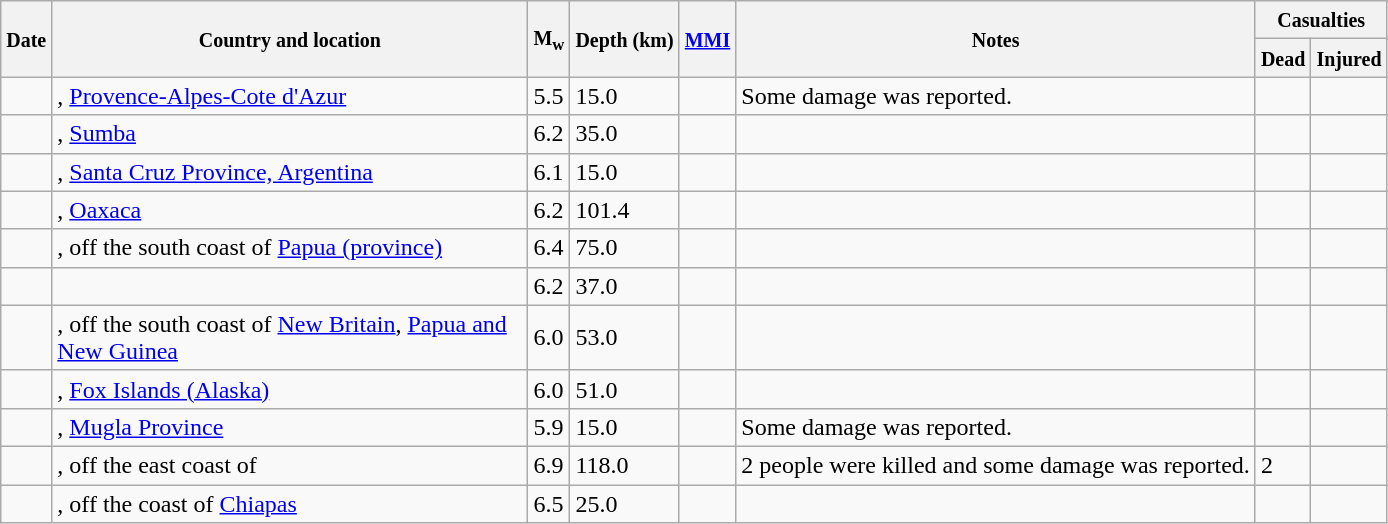<table class="wikitable sortable sort-under" style="border:1px black; margin-left:1em;">
<tr>
<th rowspan="2"><small>Date</small></th>
<th rowspan="2" style="width: 310px"><small>Country and location</small></th>
<th rowspan="2"><small>M<sub>w</sub></small></th>
<th rowspan="2"><small>Depth (km)</small></th>
<th rowspan="2"><small><a href='#'>MMI</a></small></th>
<th rowspan="2" class="unsortable"><small>Notes</small></th>
<th colspan="2"><small>Casualties</small></th>
</tr>
<tr>
<th><small>Dead</small></th>
<th><small>Injured</small></th>
</tr>
<tr>
<td></td>
<td>, <a href='#'>Provence-Alpes-Cote d'Azur</a></td>
<td>5.5</td>
<td>15.0</td>
<td></td>
<td>Some damage was reported.</td>
<td></td>
<td></td>
</tr>
<tr>
<td></td>
<td>, <a href='#'>Sumba</a></td>
<td>6.2</td>
<td>35.0</td>
<td></td>
<td></td>
<td></td>
<td></td>
</tr>
<tr>
<td></td>
<td>, <a href='#'>Santa Cruz Province, Argentina</a></td>
<td>6.1</td>
<td>15.0</td>
<td></td>
<td></td>
<td></td>
<td></td>
</tr>
<tr>
<td></td>
<td>, <a href='#'>Oaxaca</a></td>
<td>6.2</td>
<td>101.4</td>
<td></td>
<td></td>
<td></td>
<td></td>
</tr>
<tr>
<td></td>
<td>, off the south coast of <a href='#'>Papua (province)</a></td>
<td>6.4</td>
<td>75.0</td>
<td></td>
<td></td>
<td></td>
<td></td>
</tr>
<tr>
<td></td>
<td></td>
<td>6.2</td>
<td>37.0</td>
<td></td>
<td></td>
<td></td>
<td></td>
</tr>
<tr>
<td></td>
<td>, off the south coast of <a href='#'>New Britain</a>, <a href='#'>Papua and New Guinea</a></td>
<td>6.0</td>
<td>53.0</td>
<td></td>
<td></td>
<td></td>
<td></td>
</tr>
<tr>
<td></td>
<td>, <a href='#'>Fox Islands (Alaska)</a></td>
<td>6.0</td>
<td>51.0</td>
<td></td>
<td></td>
<td></td>
<td></td>
</tr>
<tr>
<td></td>
<td>, <a href='#'>Mugla Province</a></td>
<td>5.9</td>
<td>15.0</td>
<td></td>
<td>Some damage was reported.</td>
<td></td>
<td></td>
</tr>
<tr>
<td></td>
<td>, off the east coast of</td>
<td>6.9</td>
<td>118.0</td>
<td></td>
<td>2 people were killed and some damage was reported.</td>
<td>2</td>
<td></td>
</tr>
<tr>
<td></td>
<td>, off the coast of <a href='#'>Chiapas</a></td>
<td>6.5</td>
<td>25.0</td>
<td></td>
<td></td>
<td></td>
<td></td>
</tr>
</table>
